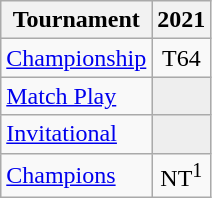<table class="wikitable" style="text-align:center;">
<tr>
<th>Tournament</th>
<th>2021</th>
</tr>
<tr>
<td align="left"><a href='#'>Championship</a></td>
<td>T64</td>
</tr>
<tr>
<td align="left"><a href='#'>Match Play</a></td>
<td style="background:#eeeeee;"></td>
</tr>
<tr>
<td align="left"><a href='#'>Invitational</a></td>
<td style="background:#eeeeee;"></td>
</tr>
<tr>
<td align="left"><a href='#'>Champions</a></td>
<td>NT<sup>1</sup></td>
</tr>
</table>
